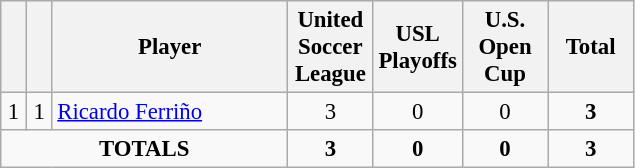<table class="wikitable sortable" style="font-size: 95%; text-align: center;">
<tr>
<th width=10></th>
<th width=10></th>
<th width=150>Player</th>
<th width=50>United Soccer League</th>
<th width=50>USL Playoffs</th>
<th width=50>U.S. Open Cup</th>
<th width=50>Total</th>
</tr>
<tr>
<td>1</td>
<td>1</td>
<td align=left> <a href='#'>Ricardo Ferriño</a></td>
<td>3</td>
<td>0</td>
<td>0</td>
<td><strong>3</strong></td>
</tr>
<tr>
<td colspan="3"><strong>TOTALS</strong></td>
<td><strong>3</strong></td>
<td><strong>0</strong></td>
<td><strong>0</strong></td>
<td><strong>3</strong></td>
</tr>
</table>
